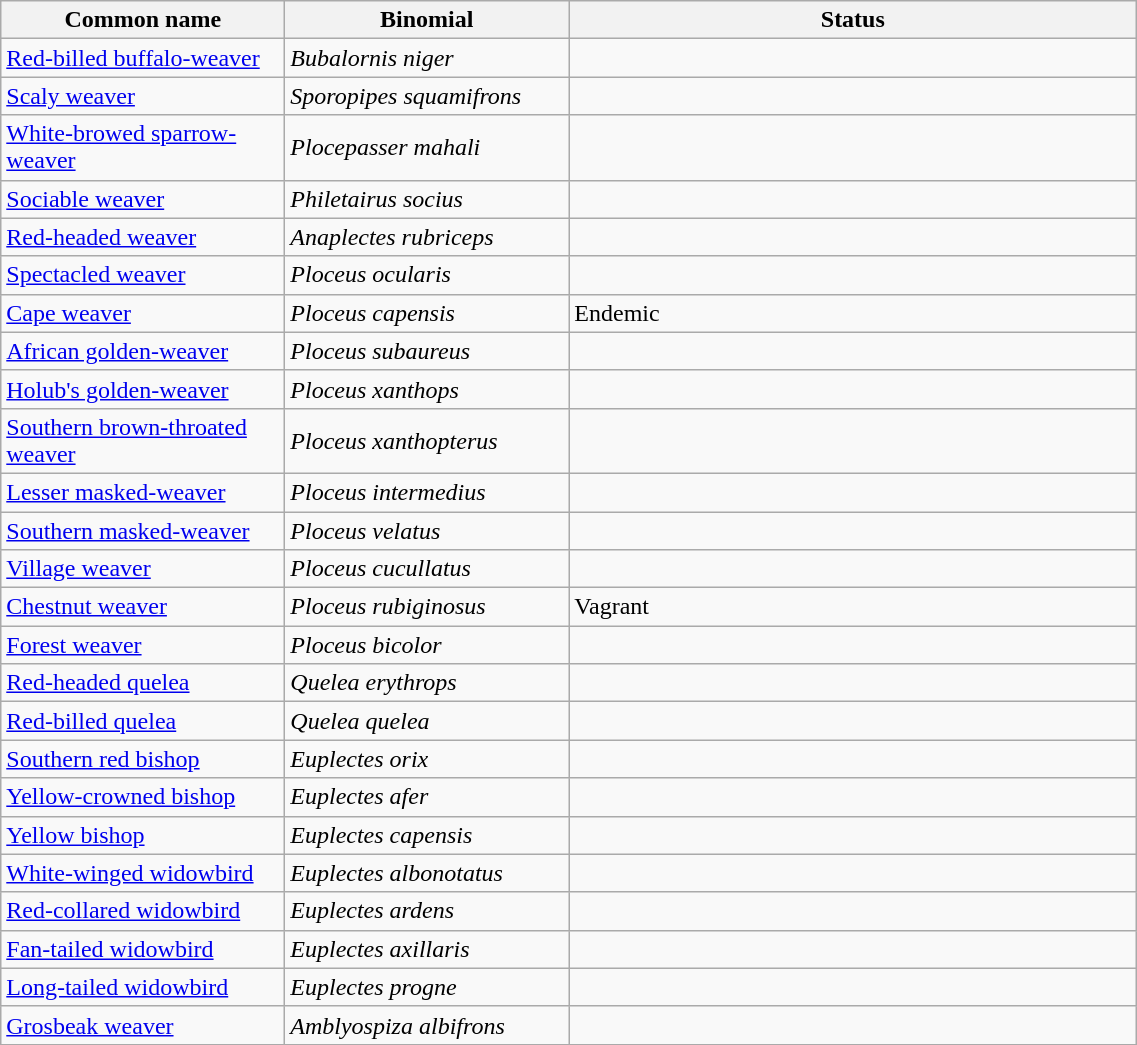<table width=60% class="wikitable">
<tr>
<th width=25%>Common name</th>
<th width=25%>Binomial</th>
<th width=50%>Status</th>
</tr>
<tr>
<td><a href='#'>Red-billed buffalo-weaver</a></td>
<td><em>Bubalornis niger</em></td>
<td></td>
</tr>
<tr>
<td><a href='#'>Scaly weaver</a></td>
<td><em>Sporopipes squamifrons</em></td>
<td></td>
</tr>
<tr>
<td><a href='#'>White-browed sparrow-weaver</a></td>
<td><em>Plocepasser mahali</em></td>
<td></td>
</tr>
<tr>
<td><a href='#'>Sociable weaver</a></td>
<td><em>Philetairus socius</em></td>
<td></td>
</tr>
<tr>
<td><a href='#'>Red-headed weaver</a></td>
<td><em>Anaplectes rubriceps</em></td>
<td></td>
</tr>
<tr>
<td><a href='#'>Spectacled weaver</a></td>
<td><em>Ploceus ocularis</em></td>
<td></td>
</tr>
<tr>
<td><a href='#'>Cape weaver</a></td>
<td><em>Ploceus capensis</em></td>
<td>Endemic</td>
</tr>
<tr>
<td><a href='#'>African golden-weaver</a></td>
<td><em>Ploceus subaureus</em></td>
<td></td>
</tr>
<tr>
<td><a href='#'>Holub's golden-weaver</a></td>
<td><em>Ploceus xanthops</em></td>
<td></td>
</tr>
<tr>
<td><a href='#'>Southern brown-throated weaver</a></td>
<td><em>Ploceus xanthopterus</em></td>
<td></td>
</tr>
<tr>
<td><a href='#'>Lesser masked-weaver</a></td>
<td><em>Ploceus intermedius</em></td>
<td></td>
</tr>
<tr>
<td><a href='#'>Southern masked-weaver</a></td>
<td><em>Ploceus velatus</em></td>
<td></td>
</tr>
<tr>
<td><a href='#'>Village weaver</a></td>
<td><em>Ploceus cucullatus</em></td>
<td></td>
</tr>
<tr>
<td><a href='#'>Chestnut weaver</a></td>
<td><em>Ploceus rubiginosus</em></td>
<td>Vagrant</td>
</tr>
<tr>
<td><a href='#'>Forest weaver</a></td>
<td><em>Ploceus bicolor</em></td>
<td></td>
</tr>
<tr>
<td><a href='#'>Red-headed quelea</a></td>
<td><em>Quelea erythrops</em></td>
<td></td>
</tr>
<tr>
<td><a href='#'>Red-billed quelea</a></td>
<td><em>Quelea quelea</em></td>
<td></td>
</tr>
<tr>
<td><a href='#'>Southern red bishop</a></td>
<td><em>Euplectes orix</em></td>
<td></td>
</tr>
<tr>
<td><a href='#'>Yellow-crowned bishop</a></td>
<td><em>Euplectes afer</em></td>
<td></td>
</tr>
<tr>
<td><a href='#'>Yellow bishop</a></td>
<td><em>Euplectes capensis</em></td>
<td></td>
</tr>
<tr>
<td><a href='#'>White-winged widowbird</a></td>
<td><em>Euplectes albonotatus</em></td>
<td></td>
</tr>
<tr>
<td><a href='#'>Red-collared widowbird</a></td>
<td><em>Euplectes ardens</em></td>
<td></td>
</tr>
<tr>
<td><a href='#'>Fan-tailed widowbird</a></td>
<td><em>Euplectes axillaris</em></td>
<td></td>
</tr>
<tr>
<td><a href='#'>Long-tailed widowbird</a></td>
<td><em>Euplectes progne</em></td>
<td></td>
</tr>
<tr>
<td><a href='#'>Grosbeak weaver</a></td>
<td><em>Amblyospiza albifrons</em></td>
<td></td>
</tr>
</table>
